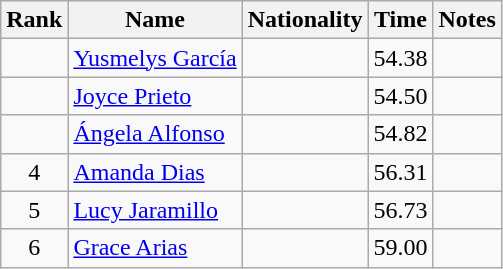<table class="wikitable sortable" style="text-align:center">
<tr>
<th>Rank</th>
<th>Name</th>
<th>Nationality</th>
<th>Time</th>
<th>Notes</th>
</tr>
<tr>
<td align=center></td>
<td align=left><a href='#'>Yusmelys García</a></td>
<td align=left></td>
<td>54.38</td>
<td></td>
</tr>
<tr>
<td align=center></td>
<td align=left><a href='#'>Joyce Prieto</a></td>
<td align=left></td>
<td>54.50</td>
<td></td>
</tr>
<tr>
<td align=center></td>
<td align=left><a href='#'>Ángela Alfonso</a></td>
<td align=left></td>
<td>54.82</td>
<td></td>
</tr>
<tr>
<td align=center>4</td>
<td align=left><a href='#'>Amanda Dias</a></td>
<td align=left></td>
<td>56.31</td>
<td></td>
</tr>
<tr>
<td align=center>5</td>
<td align=left><a href='#'>Lucy Jaramillo</a></td>
<td align=left></td>
<td>56.73</td>
<td></td>
</tr>
<tr>
<td align=center>6</td>
<td align=left><a href='#'>Grace Arias</a></td>
<td align=left></td>
<td>59.00</td>
<td></td>
</tr>
</table>
